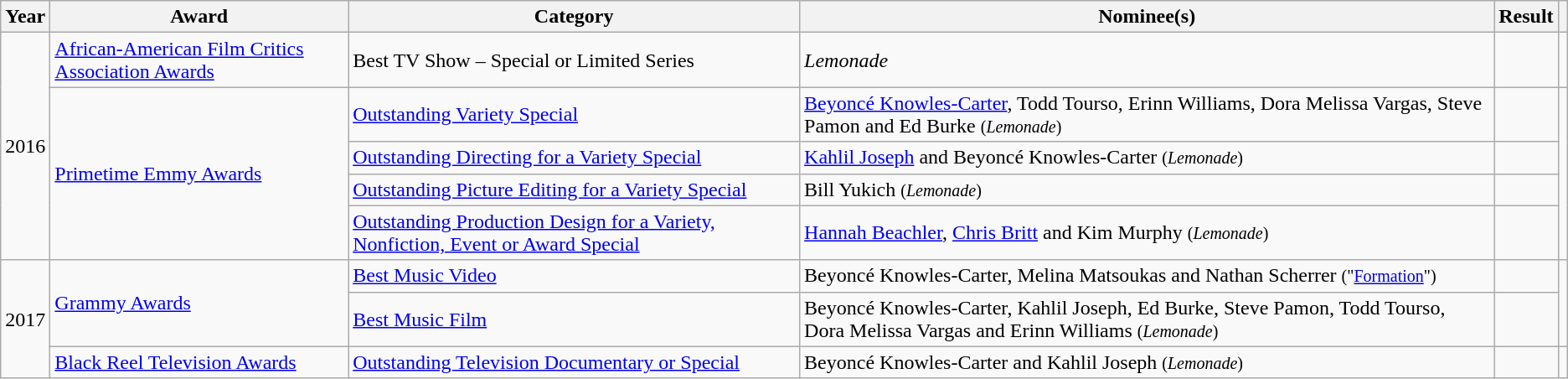<table class="wikitable sortable">
<tr>
<th scope="col">Year</th>
<th scope="col">Award</th>
<th scope="col">Category</th>
<th scope="col">Nominee(s)</th>
<th scope="col">Result</th>
<th scope="col" class="unsortable"></th>
</tr>
<tr>
<td rowspan="5">2016</td>
<td><a href='#'>African-American Film Critics Association Awards</a></td>
<td>Best TV Show – Special or Limited Series</td>
<td><em>Lemonade</em></td>
<td></td>
<td></td>
</tr>
<tr>
<td rowspan="4"><a href='#'>Primetime Emmy Awards</a></td>
<td><a href='#'>Outstanding Variety Special</a></td>
<td><a href='#'>Beyoncé Knowles-Carter</a>, Todd Tourso, Erinn Williams, Dora Melissa Vargas, Steve Pamon and Ed Burke <small>(<em>Lemonade</em>)</small></td>
<td></td>
<td rowspan="4"></td>
</tr>
<tr>
<td><a href='#'>Outstanding Directing for a Variety Special</a></td>
<td><a href='#'>Kahlil Joseph</a> and Beyoncé Knowles-Carter <small>(<em>Lemonade</em>)</small></td>
<td></td>
</tr>
<tr>
<td><a href='#'>Outstanding Picture Editing for a Variety Special</a></td>
<td>Bill Yukich <small>(<em>Lemonade</em>)</small></td>
<td></td>
</tr>
<tr>
<td><a href='#'>Outstanding Production Design for a Variety, Nonfiction, Event or Award Special</a></td>
<td><a href='#'>Hannah Beachler</a>, <a href='#'>Chris Britt</a> and Kim Murphy <small>(<em>Lemonade</em>)</small></td>
<td></td>
</tr>
<tr>
<td rowspan="3">2017</td>
<td rowspan="2"><a href='#'>Grammy Awards</a></td>
<td><a href='#'>Best Music Video</a></td>
<td>Beyoncé Knowles-Carter, Melina Matsoukas and Nathan Scherrer <small>("<a href='#'>Formation</a>")</small></td>
<td></td>
<td rowspan="2"></td>
</tr>
<tr>
<td><a href='#'>Best Music Film</a></td>
<td>Beyoncé Knowles-Carter, Kahlil Joseph, Ed Burke, Steve Pamon, Todd Tourso, Dora Melissa Vargas and Erinn Williams <small>(<em>Lemonade</em>)</small></td>
<td></td>
</tr>
<tr>
<td><a href='#'>Black Reel Television Awards</a></td>
<td><a href='#'>Outstanding Television Documentary or Special</a></td>
<td>Beyoncé Knowles-Carter and Kahlil Joseph <small>(<em>Lemonade</em>)</small></td>
<td></td>
<td></td>
</tr>
</table>
